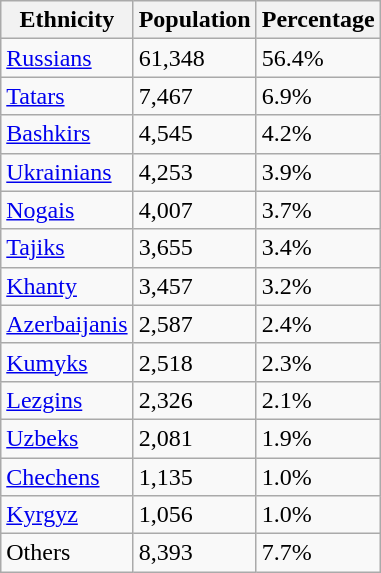<table class="wikitable">
<tr>
<th>Ethnicity</th>
<th>Population</th>
<th>Percentage</th>
</tr>
<tr>
<td><a href='#'>Russians</a></td>
<td>61,348</td>
<td>56.4%</td>
</tr>
<tr>
<td><a href='#'>Tatars</a></td>
<td>7,467</td>
<td>6.9%</td>
</tr>
<tr>
<td><a href='#'>Bashkirs</a></td>
<td>4,545</td>
<td>4.2%</td>
</tr>
<tr>
<td><a href='#'>Ukrainians</a></td>
<td>4,253</td>
<td>3.9%</td>
</tr>
<tr>
<td><a href='#'>Nogais</a></td>
<td>4,007</td>
<td>3.7%</td>
</tr>
<tr>
<td><a href='#'>Tajiks</a></td>
<td>3,655</td>
<td>3.4%</td>
</tr>
<tr>
<td><a href='#'>Khanty</a></td>
<td>3,457</td>
<td>3.2%</td>
</tr>
<tr>
<td><a href='#'>Azerbaijanis</a></td>
<td>2,587</td>
<td>2.4%</td>
</tr>
<tr>
<td><a href='#'>Kumyks</a></td>
<td>2,518</td>
<td>2.3%</td>
</tr>
<tr>
<td><a href='#'>Lezgins</a></td>
<td>2,326</td>
<td>2.1%</td>
</tr>
<tr>
<td><a href='#'>Uzbeks</a></td>
<td>2,081</td>
<td>1.9%</td>
</tr>
<tr>
<td><a href='#'>Chechens</a></td>
<td>1,135</td>
<td>1.0%</td>
</tr>
<tr>
<td><a href='#'>Kyrgyz</a></td>
<td>1,056</td>
<td>1.0%</td>
</tr>
<tr>
<td>Others</td>
<td>8,393</td>
<td>7.7%</td>
</tr>
</table>
